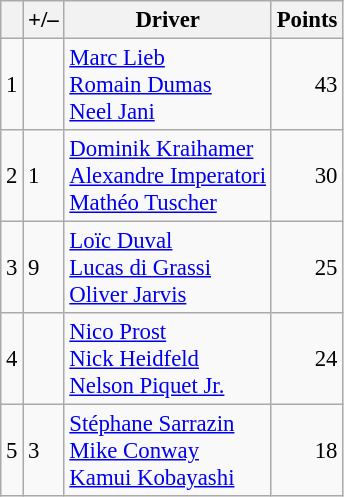<table class="wikitable" style="font-size: 95%;">
<tr>
<th scope="col"></th>
<th scope="col">+/–</th>
<th scope="col">Driver</th>
<th scope="col">Points</th>
</tr>
<tr>
<td align="center">1</td>
<td align="left"></td>
<td> <a href='#'>Marc Lieb</a><br> <a href='#'>Romain Dumas</a><br> <a href='#'>Neel Jani</a></td>
<td align="right">43</td>
</tr>
<tr>
<td align="center">2</td>
<td align="left"> 1</td>
<td> <a href='#'>Dominik Kraihamer</a><br> <a href='#'>Alexandre Imperatori</a><br> <a href='#'>Mathéo Tuscher</a></td>
<td align="right">30</td>
</tr>
<tr>
<td align="center">3</td>
<td align="left"> 9</td>
<td> <a href='#'>Loïc Duval</a><br> <a href='#'>Lucas di Grassi</a><br> <a href='#'>Oliver Jarvis</a></td>
<td align="right">25</td>
</tr>
<tr>
<td align="center">4</td>
<td align="left"></td>
<td> <a href='#'>Nico Prost</a><br> <a href='#'>Nick Heidfeld</a><br> <a href='#'>Nelson Piquet Jr.</a></td>
<td align="right">24</td>
</tr>
<tr>
<td align="center">5</td>
<td align="left"> 3</td>
<td> <a href='#'>Stéphane Sarrazin</a><br> <a href='#'>Mike Conway</a><br> <a href='#'>Kamui Kobayashi</a></td>
<td align="right">18</td>
</tr>
</table>
